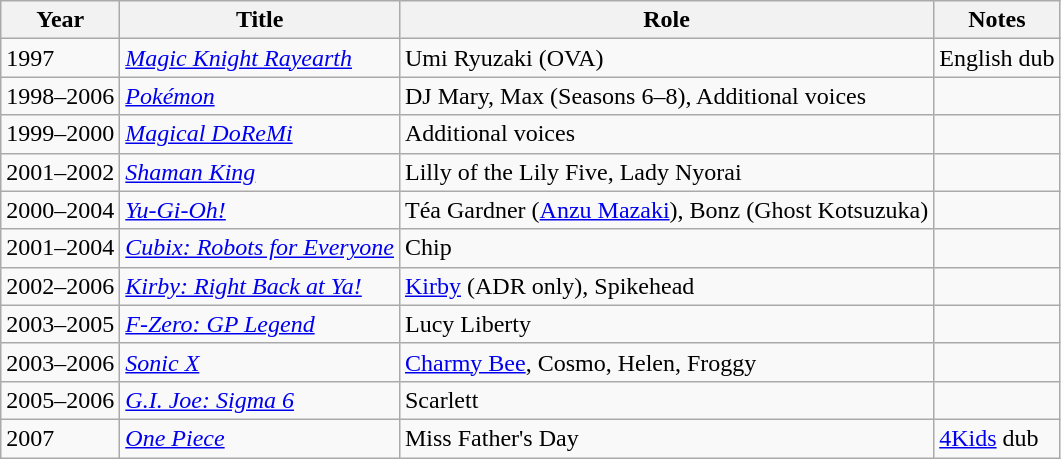<table class="wikitable sortable">
<tr>
<th>Year</th>
<th>Title</th>
<th>Role</th>
<th>Notes</th>
</tr>
<tr>
<td>1997</td>
<td><em><a href='#'>Magic Knight Rayearth</a></em></td>
<td>Umi Ryuzaki (OVA)</td>
<td>English dub</td>
</tr>
<tr>
<td>1998–2006</td>
<td><em><a href='#'>Pokémon</a></em></td>
<td>DJ Mary, Max (Seasons 6–8), Additional voices</td>
<td></td>
</tr>
<tr>
<td>1999–2000</td>
<td><em><a href='#'>Magical DoReMi</a></em></td>
<td>Additional voices</td>
<td></td>
</tr>
<tr>
<td>2001–2002</td>
<td><em><a href='#'>Shaman King</a></em></td>
<td>Lilly of the Lily Five, Lady Nyorai</td>
<td></td>
</tr>
<tr>
<td>2000–2004</td>
<td><em><a href='#'>Yu-Gi-Oh!</a></em></td>
<td>Téa Gardner (<a href='#'>Anzu Mazaki</a>), Bonz (Ghost Kotsuzuka)</td>
<td></td>
</tr>
<tr>
<td>2001–2004</td>
<td><em><a href='#'>Cubix: Robots for Everyone</a></em></td>
<td>Chip</td>
<td></td>
</tr>
<tr>
<td>2002–2006</td>
<td><em><a href='#'>Kirby: Right Back at Ya!</a></em></td>
<td><a href='#'>Kirby</a> (ADR only), Spikehead</td>
<td></td>
</tr>
<tr>
<td>2003–2005</td>
<td><em><a href='#'>F-Zero: GP Legend</a></em></td>
<td>Lucy Liberty</td>
<td></td>
</tr>
<tr>
<td>2003–2006</td>
<td><em><a href='#'>Sonic X</a></em></td>
<td><a href='#'>Charmy Bee</a>, Cosmo, Helen, Froggy</td>
<td></td>
</tr>
<tr>
<td>2005–2006</td>
<td><em><a href='#'>G.I. Joe: Sigma 6</a></em></td>
<td>Scarlett</td>
<td></td>
</tr>
<tr>
<td>2007</td>
<td><em><a href='#'>One Piece</a></em></td>
<td>Miss Father's Day</td>
<td><a href='#'>4Kids</a> dub</td>
</tr>
</table>
